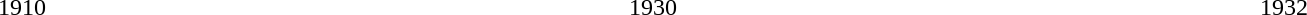<table border="0" style="table-layout:fixed;text-align:center;width:100%">
<tr>
<td></td>
<td></td>
<td></td>
</tr>
<tr>
<td>1910</td>
<td>1930</td>
<td>1932</td>
</tr>
</table>
